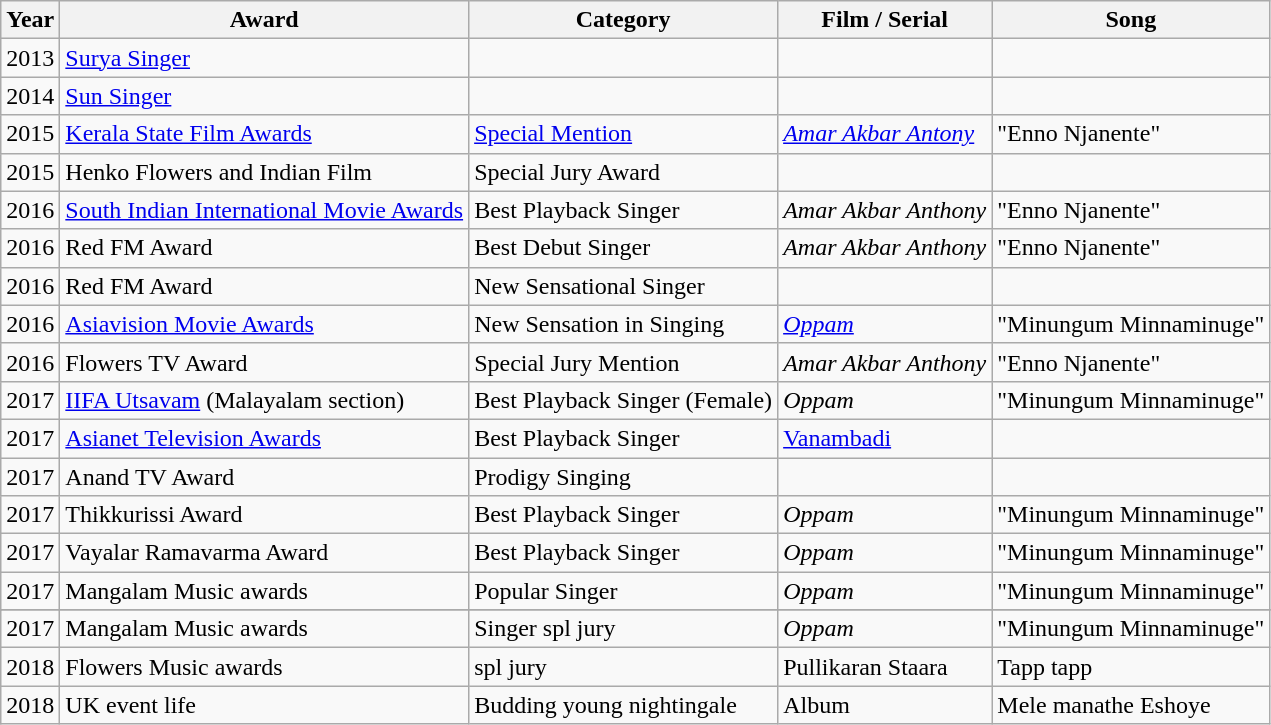<table class="wikitable sortable">
<tr>
<th>Year</th>
<th>Award</th>
<th>Category</th>
<th>Film / Serial</th>
<th>Song</th>
</tr>
<tr>
<td>2013</td>
<td><a href='#'>Surya Singer</a></td>
<td></td>
<td></td>
<td></td>
</tr>
<tr>
<td>2014</td>
<td><a href='#'>Sun Singer</a></td>
<td></td>
<td></td>
<td></td>
</tr>
<tr>
<td>2015</td>
<td><a href='#'>Kerala State Film Awards</a></td>
<td><a href='#'>Special Mention</a></td>
<td><em><a href='#'>Amar Akbar Antony</a></em></td>
<td>"Enno Njanente"</td>
</tr>
<tr>
<td>2015</td>
<td>Henko Flowers and Indian Film</td>
<td>Special Jury Award</td>
<td></td>
<td></td>
</tr>
<tr>
<td>2016</td>
<td><a href='#'>South Indian International Movie Awards</a></td>
<td>Best Playback Singer</td>
<td><em>Amar Akbar Anthony</em></td>
<td>"Enno Njanente"</td>
</tr>
<tr>
<td>2016</td>
<td>Red FM Award</td>
<td>Best Debut Singer</td>
<td><em>Amar Akbar Anthony</em></td>
<td>"Enno Njanente"</td>
</tr>
<tr>
<td>2016</td>
<td>Red FM Award</td>
<td>New Sensational Singer</td>
<td></td>
<td></td>
</tr>
<tr>
<td>2016</td>
<td><a href='#'>Asiavision Movie Awards</a></td>
<td>New Sensation in Singing</td>
<td><em><a href='#'>Oppam</a></em></td>
<td>"Minungum Minnaminuge"</td>
</tr>
<tr>
<td>2016</td>
<td>Flowers TV Award</td>
<td>Special Jury Mention</td>
<td><em>Amar Akbar Anthony</em></td>
<td>"Enno Njanente"</td>
</tr>
<tr>
<td>2017</td>
<td><a href='#'>IIFA Utsavam</a> (Malayalam section)</td>
<td>Best Playback Singer (Female)</td>
<td><em>Oppam</em></td>
<td>"Minungum Minnaminuge"</td>
</tr>
<tr>
<td>2017</td>
<td><a href='#'>Asianet Television Awards</a></td>
<td>Best Playback Singer</td>
<td><a href='#'>Vanambadi</a></td>
<td></td>
</tr>
<tr>
<td>2017</td>
<td>Anand TV Award</td>
<td>Prodigy Singing</td>
<td></td>
<td></td>
</tr>
<tr>
<td>2017</td>
<td>Thikkurissi Award</td>
<td>Best Playback Singer</td>
<td><em>Oppam</em></td>
<td>"Minungum Minnaminuge"</td>
</tr>
<tr>
<td>2017</td>
<td>Vayalar Ramavarma Award</td>
<td>Best Playback Singer</td>
<td><em>Oppam</em></td>
<td>"Minungum Minnaminuge"</td>
</tr>
<tr>
<td>2017</td>
<td>Mangalam Music awards</td>
<td>Popular Singer</td>
<td><em>Oppam</em></td>
<td>"Minungum Minnaminuge"</td>
</tr>
<tr>
</tr>
<tr>
<td>2017</td>
<td>Mangalam Music awards</td>
<td>Singer spl jury</td>
<td><em>Oppam</em></td>
<td>"Minungum Minnaminuge"</td>
</tr>
<tr>
<td>2018</td>
<td>Flowers Music awards</td>
<td>spl jury</td>
<td>Pullikaran Staara</td>
<td>Tapp tapp</td>
</tr>
<tr>
<td>2018</td>
<td>UK event life</td>
<td>Budding young nightingale</td>
<td>Album</td>
<td>Mele manathe Eshoye</td>
</tr>
</table>
